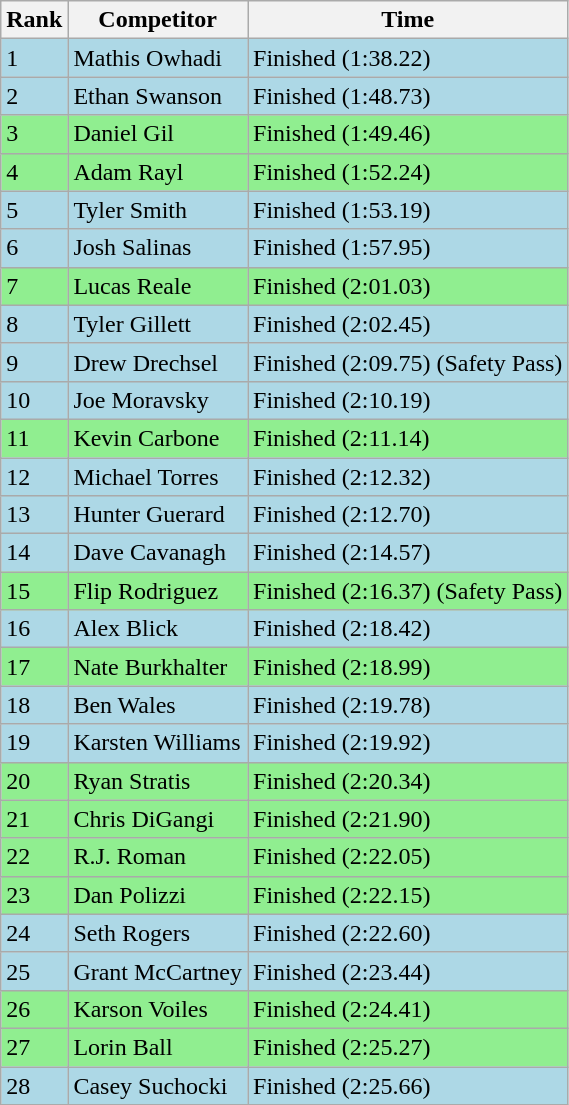<table class="wikitable sortable mw-collapsible">
<tr>
<th>Rank</th>
<th>Competitor</th>
<th>Time</th>
</tr>
<tr style="color:black; background:LightBlue;">
<td>1</td>
<td>Mathis Owhadi</td>
<td>Finished (1:38.22)</td>
</tr>
<tr style="color:black; background:LightBlue;">
<td>2</td>
<td>Ethan Swanson</td>
<td>Finished (1:48.73)</td>
</tr>
<tr style="color:black; background:LightGreen;">
<td>3</td>
<td>Daniel Gil</td>
<td>Finished (1:49.46)</td>
</tr>
<tr style="color:black; background:LightGreen;">
<td>4</td>
<td>Adam Rayl</td>
<td>Finished (1:52.24)</td>
</tr>
<tr style="color:black; background:LightBlue;">
<td>5</td>
<td>Tyler Smith</td>
<td>Finished (1:53.19)</td>
</tr>
<tr style="color:black; background:LightBlue;">
<td>6</td>
<td>Josh Salinas</td>
<td>Finished (1:57.95)</td>
</tr>
<tr style="color:black; background:LightGreen;">
<td>7</td>
<td>Lucas Reale</td>
<td>Finished (2:01.03)</td>
</tr>
<tr style="color:black; background:LightBlue;">
<td>8</td>
<td>Tyler Gillett</td>
<td>Finished (2:02.45)</td>
</tr>
<tr style="color:black; background:LightBlue;">
<td>9</td>
<td>Drew Drechsel</td>
<td>Finished (2:09.75) (Safety Pass)</td>
</tr>
<tr style="color:black; background:LightBlue;">
<td>10</td>
<td>Joe Moravsky</td>
<td>Finished (2:10.19)</td>
</tr>
<tr style="color:black; background:LightGreen;">
<td>11</td>
<td>Kevin Carbone</td>
<td>Finished (2:11.14)</td>
</tr>
<tr style="color:black; background:LightBlue;">
<td>12</td>
<td>Michael Torres</td>
<td>Finished (2:12.32)</td>
</tr>
<tr style="color:black; background:LightBlue;">
<td>13</td>
<td>Hunter Guerard</td>
<td>Finished (2:12.70)</td>
</tr>
<tr style="color:black; background:LightBlue;">
<td>14</td>
<td>Dave Cavanagh</td>
<td>Finished (2:14.57)</td>
</tr>
<tr style="color:black; background:LightGreen;">
<td>15</td>
<td>Flip Rodriguez</td>
<td>Finished (2:16.37) (Safety Pass)</td>
</tr>
<tr style="color:black; background:LightBlue;">
<td>16</td>
<td>Alex Blick</td>
<td>Finished (2:18.42)</td>
</tr>
<tr style="color:black; background:LightGreen;">
<td>17</td>
<td>Nate Burkhalter</td>
<td>Finished (2:18.99)</td>
</tr>
<tr style="color:black; background:LightBlue;">
<td>18</td>
<td>Ben Wales</td>
<td>Finished (2:19.78)</td>
</tr>
<tr style="color:black; background:LightBlue;">
<td>19</td>
<td>Karsten Williams</td>
<td>Finished (2:19.92)</td>
</tr>
<tr style="color:black; background:LightGreen;">
<td>20</td>
<td>Ryan Stratis</td>
<td>Finished (2:20.34)</td>
</tr>
<tr style="color:black; background:LightGreen;">
<td>21</td>
<td>Chris DiGangi</td>
<td>Finished (2:21.90)</td>
</tr>
<tr style="color:black; background:LightGreen;">
<td>22</td>
<td>R.J. Roman</td>
<td>Finished (2:22.05)</td>
</tr>
<tr style="color:black; background:LightGreen;">
<td>23</td>
<td>Dan Polizzi</td>
<td>Finished (2:22.15)</td>
</tr>
<tr style="color:black; background:LightBlue;">
<td>24</td>
<td>Seth Rogers</td>
<td>Finished (2:22.60)</td>
</tr>
<tr style="color:black; background:LightBlue;">
<td>25</td>
<td>Grant McCartney</td>
<td>Finished (2:23.44)</td>
</tr>
<tr style="color:black; background:LightGreen;">
<td>26</td>
<td>Karson Voiles</td>
<td>Finished (2:24.41)</td>
</tr>
<tr style="color:black; background:LightGreen;">
<td>27</td>
<td>Lorin Ball</td>
<td>Finished (2:25.27)</td>
</tr>
<tr style="color:black; background:LightBlue;">
<td>28</td>
<td>Casey Suchocki</td>
<td>Finished (2:25.66)</td>
</tr>
</table>
